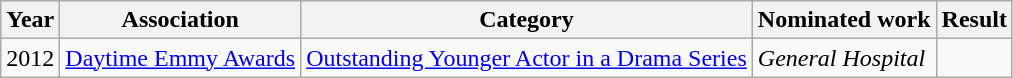<table class="wikitable sortable">
<tr>
<th>Year</th>
<th>Association</th>
<th>Category</th>
<th>Nominated work</th>
<th>Result</th>
</tr>
<tr>
<td rowspan="1">2012</td>
<td><a href='#'>Daytime Emmy Awards</a></td>
<td><a href='#'>Outstanding Younger Actor in a Drama Series</a></td>
<td><em>General Hospital</em></td>
<td></td>
</tr>
</table>
